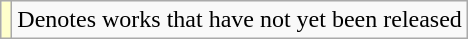<table class="wikitable">
<tr>
<td style="background:#FFFFCC;"></td>
<td>Denotes works that have not yet been released</td>
</tr>
</table>
